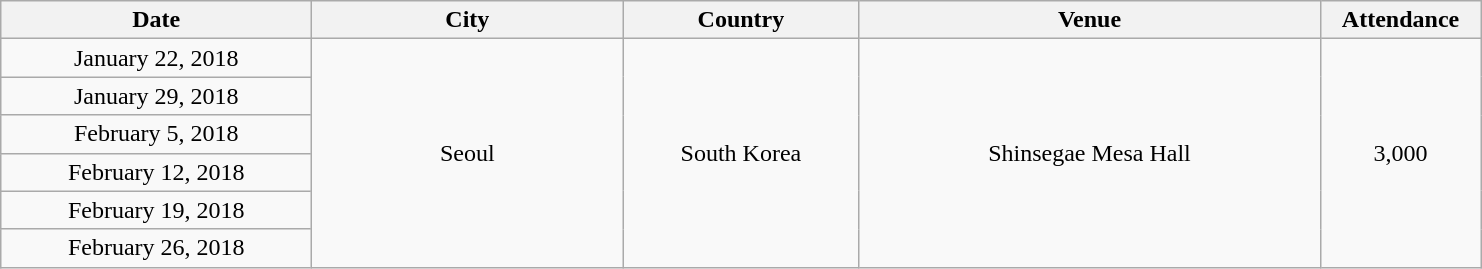<table class="wikitable" style="text-align:center;">
<tr>
<th width="200">Date</th>
<th width="200">City</th>
<th width="150">Country</th>
<th width="300">Venue</th>
<th width="100">Attendance</th>
</tr>
<tr>
<td>January 22, 2018</td>
<td rowspan="6">Seoul</td>
<td rowspan="6">South Korea</td>
<td rowspan="6">Shinsegae Mesa Hall</td>
<td rowspan="6">3,000</td>
</tr>
<tr>
<td>January 29, 2018</td>
</tr>
<tr>
<td>February 5, 2018</td>
</tr>
<tr>
<td>February 12, 2018</td>
</tr>
<tr>
<td>February 19, 2018</td>
</tr>
<tr>
<td>February 26, 2018</td>
</tr>
</table>
